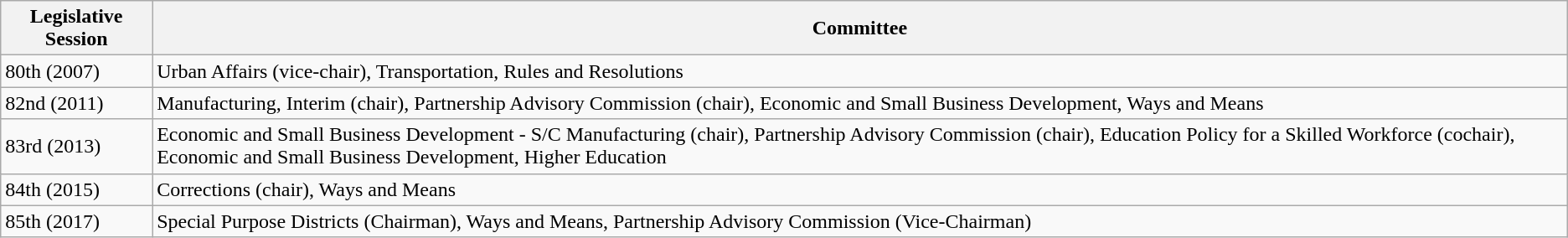<table class="wikitable">
<tr>
<th>Legislative Session</th>
<th>Committee</th>
</tr>
<tr>
<td>80th (2007)</td>
<td>Urban Affairs (vice-chair), Transportation, Rules and Resolutions</td>
</tr>
<tr>
<td>82nd (2011)</td>
<td>Manufacturing, Interim (chair), Partnership Advisory Commission (chair), Economic and Small Business Development, Ways and Means</td>
</tr>
<tr>
<td>83rd (2013)</td>
<td>Economic and Small Business Development - S/C Manufacturing (chair), Partnership Advisory Commission (chair), Education Policy for a Skilled Workforce (cochair), Economic and Small Business Development, Higher Education</td>
</tr>
<tr>
<td>84th (2015)</td>
<td>Corrections (chair), Ways and Means</td>
</tr>
<tr>
<td>85th (2017)</td>
<td>Special Purpose Districts (Chairman), Ways and Means, Partnership Advisory Commission (Vice-Chairman)</td>
</tr>
</table>
